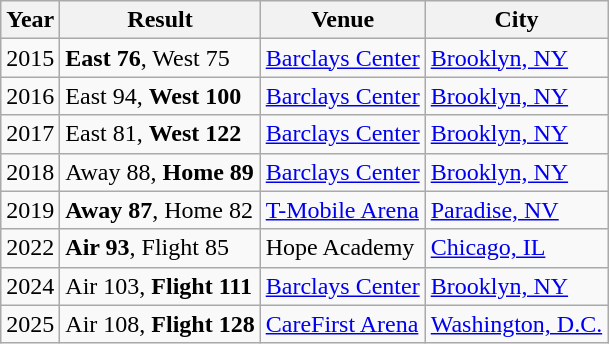<table class="wikitable sortable">
<tr>
<th>Year</th>
<th>Result</th>
<th>Venue</th>
<th>City</th>
</tr>
<tr>
<td>2015</td>
<td><strong>East 76</strong>, West 75</td>
<td><a href='#'>Barclays Center</a></td>
<td><a href='#'>Brooklyn, NY</a></td>
</tr>
<tr>
<td>2016</td>
<td>East 94, <strong>West 100</strong></td>
<td><a href='#'>Barclays Center</a></td>
<td><a href='#'>Brooklyn, NY</a></td>
</tr>
<tr>
<td>2017</td>
<td>East 81, <strong>West 122</strong></td>
<td><a href='#'>Barclays Center</a></td>
<td><a href='#'>Brooklyn, NY</a></td>
</tr>
<tr>
<td>2018</td>
<td>Away 88, <strong>Home 89</strong></td>
<td><a href='#'>Barclays Center</a></td>
<td><a href='#'>Brooklyn, NY</a></td>
</tr>
<tr>
<td>2019</td>
<td><strong>Away 87</strong>, Home 82</td>
<td><a href='#'>T-Mobile Arena</a></td>
<td><a href='#'>Paradise, NV</a></td>
</tr>
<tr>
<td>2022</td>
<td><strong>Air 93</strong>, Flight 85</td>
<td>Hope Academy</td>
<td><a href='#'>Chicago, IL</a></td>
</tr>
<tr>
<td>2024</td>
<td>Air 103, <strong>Flight 111</strong></td>
<td><a href='#'>Barclays Center</a></td>
<td><a href='#'>Brooklyn, NY</a></td>
</tr>
<tr>
<td>2025</td>
<td>Air 108, <strong>Flight 128</strong></td>
<td><a href='#'>CareFirst Arena</a></td>
<td><a href='#'>Washington, D.C.</a></td>
</tr>
</table>
